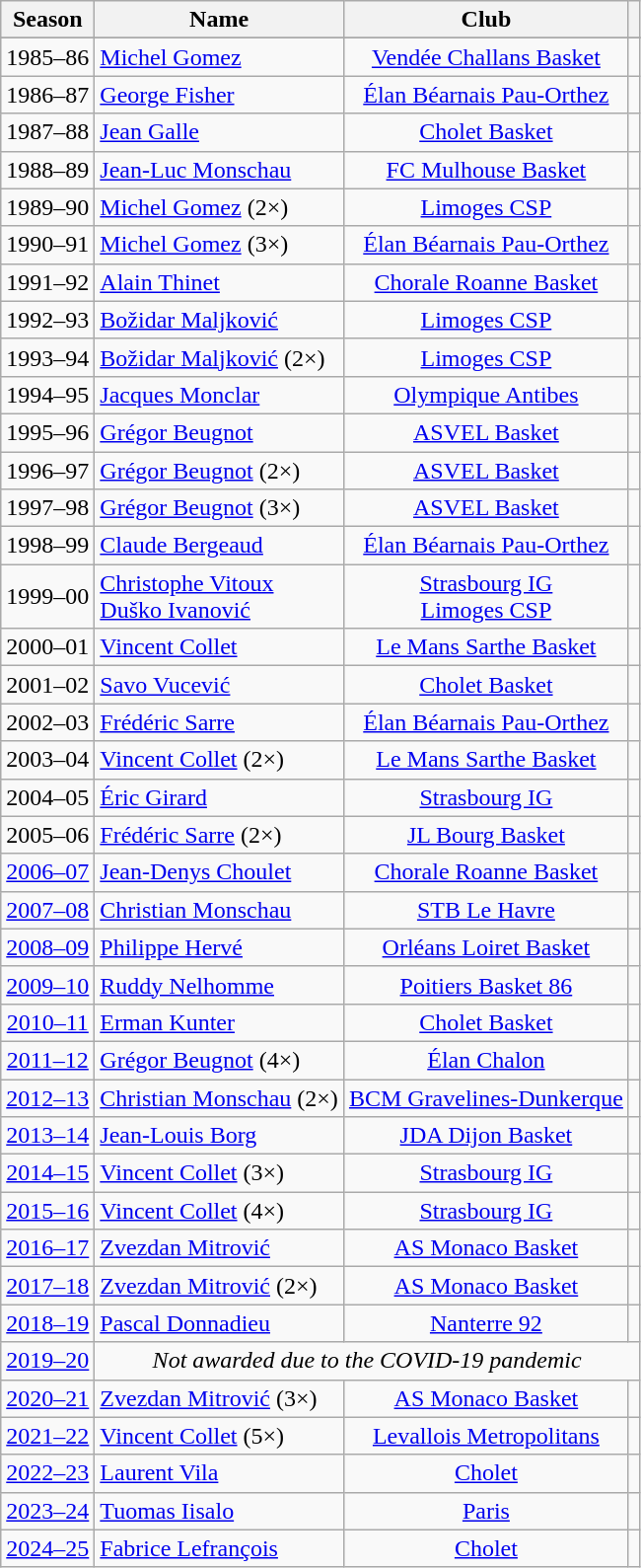<table class="wikitable" style="text-align:center">
<tr>
<th>Season</th>
<th>Name</th>
<th>Club</th>
<th></th>
</tr>
<tr>
</tr>
<tr ---->
<td>1985–86</td>
<td style="text-align:left;"> <a href='#'>Michel Gomez</a></td>
<td><a href='#'>Vendée Challans Basket</a></td>
<td></td>
</tr>
<tr>
<td>1986–87</td>
<td style="text-align:left;"> <a href='#'>George Fisher</a></td>
<td><a href='#'>Élan Béarnais Pau-Orthez</a></td>
<td></td>
</tr>
<tr ---->
<td>1987–88</td>
<td style="text-align:left;"> <a href='#'>Jean Galle</a></td>
<td><a href='#'>Cholet Basket</a></td>
<td></td>
</tr>
<tr>
<td>1988–89</td>
<td style="text-align:left;"> <a href='#'>Jean-Luc Monschau</a></td>
<td><a href='#'>FC Mulhouse Basket</a></td>
<td></td>
</tr>
<tr ---->
<td>1989–90</td>
<td style="text-align:left;"> <a href='#'>Michel Gomez</a> (2×)</td>
<td><a href='#'>Limoges CSP</a></td>
<td></td>
</tr>
<tr>
<td>1990–91</td>
<td style="text-align:left;"> <a href='#'>Michel Gomez</a> (3×)</td>
<td><a href='#'>Élan Béarnais Pau-Orthez</a></td>
<td></td>
</tr>
<tr ---->
<td>1991–92</td>
<td style="text-align:left;"> <a href='#'>Alain Thinet</a></td>
<td><a href='#'>Chorale Roanne Basket</a></td>
<td></td>
</tr>
<tr>
<td>1992–93</td>
<td style="text-align:left;"> <a href='#'>Božidar Maljković</a></td>
<td><a href='#'>Limoges CSP</a></td>
<td></td>
</tr>
<tr ---->
<td>1993–94</td>
<td style="text-align:left;"> <a href='#'>Božidar Maljković</a> (2×)</td>
<td><a href='#'>Limoges CSP</a></td>
<td></td>
</tr>
<tr>
<td>1994–95</td>
<td style="text-align:left;"> <a href='#'>Jacques Monclar</a></td>
<td><a href='#'>Olympique Antibes</a></td>
<td></td>
</tr>
<tr ---->
<td>1995–96</td>
<td style="text-align:left;"> <a href='#'>Grégor Beugnot</a></td>
<td><a href='#'>ASVEL Basket</a></td>
<td></td>
</tr>
<tr>
<td>1996–97</td>
<td style="text-align:left;"> <a href='#'>Grégor Beugnot</a> (2×)</td>
<td><a href='#'>ASVEL Basket</a></td>
<td></td>
</tr>
<tr ---->
<td>1997–98</td>
<td style="text-align:left;"> <a href='#'>Grégor Beugnot</a> (3×)</td>
<td><a href='#'>ASVEL Basket</a></td>
<td></td>
</tr>
<tr>
<td>1998–99</td>
<td style="text-align:left;"> <a href='#'>Claude Bergeaud</a></td>
<td><a href='#'>Élan Béarnais Pau-Orthez</a></td>
<td></td>
</tr>
<tr ---->
<td>1999–00</td>
<td style="text-align:left;"> <a href='#'>Christophe Vitoux</a><br> <a href='#'>Duško Ivanović</a></td>
<td><a href='#'>Strasbourg IG</a><br><a href='#'>Limoges CSP</a></td>
<td></td>
</tr>
<tr>
<td>2000–01</td>
<td style="text-align:left;"> <a href='#'>Vincent Collet</a></td>
<td><a href='#'>Le Mans Sarthe Basket</a></td>
<td></td>
</tr>
<tr ---->
<td>2001–02</td>
<td style="text-align:left;"> <a href='#'>Savo Vucević</a></td>
<td><a href='#'>Cholet Basket</a></td>
<td></td>
</tr>
<tr>
<td>2002–03</td>
<td style="text-align:left;"> <a href='#'>Frédéric Sarre</a></td>
<td><a href='#'>Élan Béarnais Pau-Orthez</a></td>
<td></td>
</tr>
<tr ---->
<td>2003–04</td>
<td style="text-align:left;"> <a href='#'>Vincent Collet</a> (2×)</td>
<td><a href='#'>Le Mans Sarthe Basket</a></td>
<td></td>
</tr>
<tr>
<td>2004–05</td>
<td style="text-align:left;"> <a href='#'>Éric Girard</a></td>
<td><a href='#'>Strasbourg IG</a></td>
<td></td>
</tr>
<tr ---->
<td>2005–06</td>
<td style="text-align:left;"> <a href='#'>Frédéric Sarre</a> (2×)</td>
<td><a href='#'>JL Bourg Basket</a></td>
<td></td>
</tr>
<tr>
<td><a href='#'>2006–07</a></td>
<td style="text-align:left;"> <a href='#'>Jean-Denys Choulet</a></td>
<td><a href='#'>Chorale Roanne Basket</a></td>
<td></td>
</tr>
<tr ---->
<td><a href='#'>2007–08</a></td>
<td style="text-align:left;"> <a href='#'>Christian Monschau</a></td>
<td><a href='#'>STB Le Havre</a></td>
<td></td>
</tr>
<tr>
<td><a href='#'>2008–09</a></td>
<td style="text-align:left;"> <a href='#'>Philippe Hervé</a></td>
<td><a href='#'>Orléans Loiret Basket</a></td>
<td></td>
</tr>
<tr ---->
<td><a href='#'>2009–10</a></td>
<td style="text-align:left;"> <a href='#'>Ruddy Nelhomme</a></td>
<td><a href='#'>Poitiers Basket 86</a></td>
<td></td>
</tr>
<tr ---->
<td><a href='#'>2010–11</a></td>
<td style="text-align:left;"> <a href='#'>Erman Kunter</a></td>
<td><a href='#'>Cholet Basket</a></td>
<td></td>
</tr>
<tr ---->
<td><a href='#'>2011–12</a></td>
<td style="text-align:left;"> <a href='#'>Grégor Beugnot</a> (4×)</td>
<td><a href='#'>Élan Chalon</a></td>
<td></td>
</tr>
<tr ---->
<td><a href='#'>2012–13</a></td>
<td style="text-align:left;"> <a href='#'>Christian Monschau</a> (2×)</td>
<td><a href='#'>BCM Gravelines-Dunkerque</a></td>
<td></td>
</tr>
<tr ---->
<td><a href='#'>2013–14</a></td>
<td style="text-align:left;"> <a href='#'>Jean-Louis Borg</a></td>
<td><a href='#'>JDA Dijon Basket</a></td>
<td></td>
</tr>
<tr ---->
<td><a href='#'>2014–15</a></td>
<td style="text-align:left;"> <a href='#'>Vincent Collet</a> (3×)</td>
<td><a href='#'>Strasbourg IG</a></td>
<td></td>
</tr>
<tr ---->
<td><a href='#'>2015–16</a></td>
<td style="text-align:left;"> <a href='#'>Vincent Collet</a> (4×)</td>
<td><a href='#'>Strasbourg IG</a></td>
<td></td>
</tr>
<tr ---->
<td><a href='#'>2016–17</a></td>
<td style="text-align:left;"> <a href='#'>Zvezdan Mitrović</a></td>
<td><a href='#'>AS Monaco Basket</a></td>
<td></td>
</tr>
<tr>
<td><a href='#'>2017–18</a></td>
<td style="text-align:left;"> <a href='#'>Zvezdan Mitrović</a> (2×)</td>
<td><a href='#'>AS Monaco Basket</a></td>
<td></td>
</tr>
<tr>
<td><a href='#'>2018–19</a></td>
<td style="text-align:left;"> <a href='#'>Pascal Donnadieu</a></td>
<td><a href='#'>Nanterre 92</a></td>
<td></td>
</tr>
<tr>
<td><a href='#'>2019–20</a></td>
<td colspan=4><em>Not awarded due to the COVID-19 pandemic</em></td>
</tr>
<tr>
<td><a href='#'>2020–21</a></td>
<td style="text-align:left;"> <a href='#'>Zvezdan Mitrović</a> (3×)</td>
<td><a href='#'>AS Monaco Basket</a></td>
<td></td>
</tr>
<tr>
<td><a href='#'>2021–22</a></td>
<td style="text-align:left;"> <a href='#'>Vincent Collet</a> (5×)</td>
<td><a href='#'>Levallois Metropolitans</a></td>
<td></td>
</tr>
<tr>
<td><a href='#'>2022–23</a></td>
<td style="text-align:left;"> <a href='#'>Laurent Vila</a></td>
<td><a href='#'>Cholet</a></td>
<td></td>
</tr>
<tr>
<td><a href='#'>2023–24</a></td>
<td style="text-align:left;"> <a href='#'>Tuomas Iisalo</a></td>
<td><a href='#'>Paris</a></td>
<td></td>
</tr>
<tr>
<td><a href='#'>2024–25</a></td>
<td style="text-align:left;"> <a href='#'>Fabrice Lefrançois</a></td>
<td><a href='#'>Cholet</a></td>
<td></td>
</tr>
</table>
